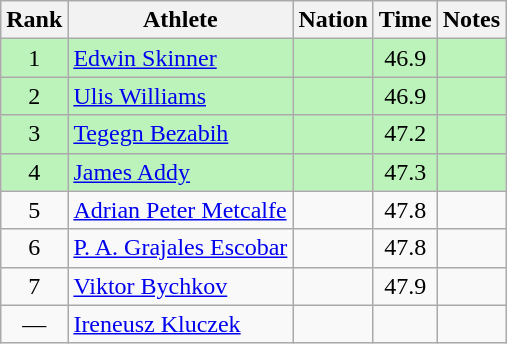<table class="wikitable sortable" style="text-align:center">
<tr>
<th>Rank</th>
<th>Athlete</th>
<th>Nation</th>
<th>Time</th>
<th>Notes</th>
</tr>
<tr bgcolor=bbf3bb>
<td>1</td>
<td align=left><a href='#'>Edwin Skinner</a></td>
<td align=left></td>
<td>46.9</td>
<td></td>
</tr>
<tr bgcolor=bbf3bb>
<td>2</td>
<td align=left><a href='#'>Ulis Williams</a></td>
<td align=left></td>
<td>46.9</td>
<td></td>
</tr>
<tr bgcolor=bbf3bb>
<td>3</td>
<td align=left><a href='#'>Tegegn Bezabih</a></td>
<td align=left></td>
<td>47.2</td>
<td></td>
</tr>
<tr bgcolor=bbf3bb>
<td>4</td>
<td align=left><a href='#'>James Addy</a></td>
<td align=left></td>
<td>47.3</td>
<td></td>
</tr>
<tr>
<td>5</td>
<td align=left><a href='#'>Adrian Peter Metcalfe</a></td>
<td align=left></td>
<td>47.8</td>
<td></td>
</tr>
<tr>
<td>6</td>
<td align=left><a href='#'>P. A. Grajales Escobar</a></td>
<td align=left></td>
<td>47.8</td>
<td></td>
</tr>
<tr>
<td>7</td>
<td align=left><a href='#'>Viktor Bychkov</a></td>
<td align=left></td>
<td>47.9</td>
<td></td>
</tr>
<tr>
<td data-sort-value=8>—</td>
<td align=left><a href='#'>Ireneusz Kluczek</a></td>
<td align=left></td>
<td></td>
<td></td>
</tr>
</table>
